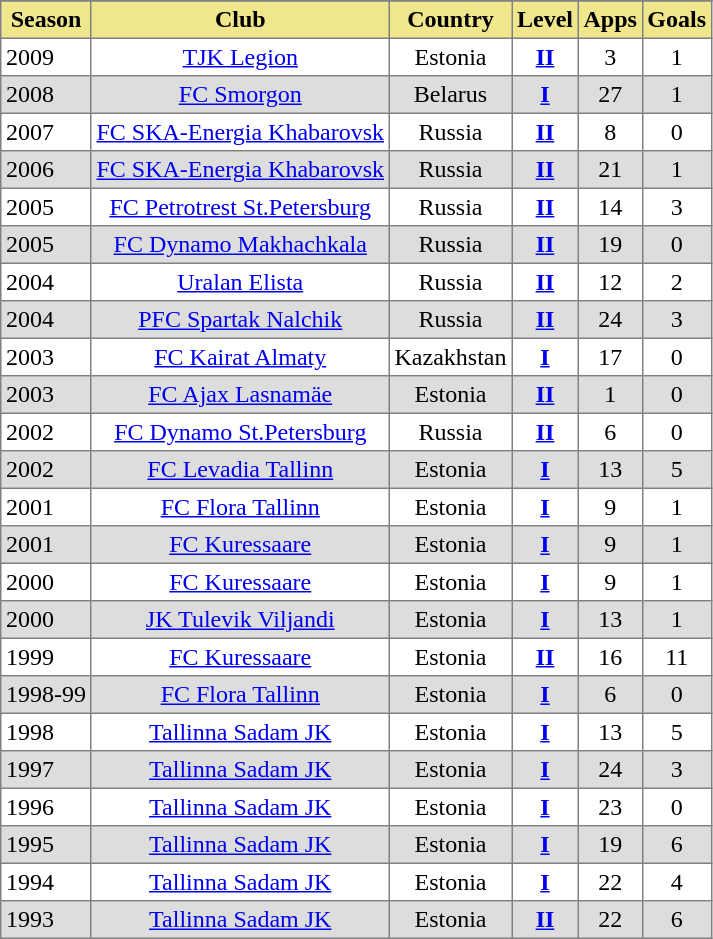<table border=1 cellpadding=3 style="border-collapse: collapse;">
<tr align=center style=background:#efefefe>
</tr>
<tr ---- bgcolor="#F0E68C" align="center">
<th>Season</th>
<th>Club</th>
<th>Country</th>
<th>Level</th>
<th>Apps</th>
<th>Goals</th>
</tr>
<tr>
<td>2009</td>
<td align=center><a href='#'>TJK Legion</a></td>
<td align=center>Estonia</td>
<td align=center><strong><a href='#'>II</a></strong></td>
<td align=center>3</td>
<td align=center>1</td>
</tr>
<tr bgcolor=#dddddd>
<td>2008</td>
<td align=center><a href='#'>FC Smorgon</a></td>
<td align=center>Belarus</td>
<td align=center><strong><a href='#'>I</a></strong></td>
<td align=center>27</td>
<td align=center>1</td>
</tr>
<tr>
<td>2007</td>
<td align=center><a href='#'>FC SKA-Energia Khabarovsk</a></td>
<td align=center>Russia</td>
<td align=center><strong><a href='#'>II</a></strong></td>
<td align=center>8</td>
<td align=center>0</td>
</tr>
<tr bgcolor=#dddddd>
<td>2006</td>
<td align=center><a href='#'>FC SKA-Energia Khabarovsk</a></td>
<td align=center>Russia</td>
<td align=center><strong><a href='#'>II</a></strong></td>
<td align=center>21</td>
<td align=center>1</td>
</tr>
<tr>
<td>2005</td>
<td align=center><a href='#'>FC Petrotrest St.Petersburg</a></td>
<td align=center>Russia</td>
<td align=center><strong><a href='#'>II</a></strong></td>
<td align=center>14</td>
<td align=center>3</td>
</tr>
<tr bgcolor=#dddddd>
<td>2005</td>
<td align=center><a href='#'>FC Dynamo Makhachkala</a></td>
<td align=center>Russia</td>
<td align=center><strong><a href='#'>II</a></strong></td>
<td align=center>19</td>
<td align=center>0</td>
</tr>
<tr>
<td>2004</td>
<td align=center><a href='#'>Uralan Elista</a></td>
<td align=center>Russia</td>
<td align=center><strong><a href='#'>II</a></strong></td>
<td align=center>12</td>
<td align=center>2</td>
</tr>
<tr bgcolor=#dddddd>
<td>2004</td>
<td align=center><a href='#'>PFC Spartak Nalchik</a></td>
<td align=center>Russia</td>
<td align=center><strong><a href='#'>II</a></strong></td>
<td align=center>24</td>
<td align=center>3</td>
</tr>
<tr>
<td>2003</td>
<td align=center><a href='#'>FC Kairat Almaty</a></td>
<td align=center>Kazakhstan</td>
<td align=center><strong><a href='#'>I</a></strong></td>
<td align=center>17</td>
<td align=center>0</td>
</tr>
<tr bgcolor=#dddddd>
<td>2003</td>
<td align=center><a href='#'>FC Ajax Lasnamäe</a></td>
<td align=center>Estonia</td>
<td align=center><strong><a href='#'>II</a></strong></td>
<td align=center>1</td>
<td align=center>0</td>
</tr>
<tr>
<td>2002</td>
<td align=center><a href='#'>FC Dynamo St.Petersburg</a></td>
<td align=center>Russia</td>
<td align=center><strong><a href='#'>II</a></strong></td>
<td align=center>6</td>
<td align=center>0</td>
</tr>
<tr bgcolor=#dddddd>
<td>2002</td>
<td align=center><a href='#'>FC Levadia Tallinn</a></td>
<td align=center>Estonia</td>
<td align=center><strong><a href='#'>I</a></strong></td>
<td align=center>13</td>
<td align=center>5</td>
</tr>
<tr>
<td>2001</td>
<td align=center><a href='#'>FC Flora Tallinn</a></td>
<td align=center>Estonia</td>
<td align=center><strong><a href='#'>I</a></strong></td>
<td align=center>9</td>
<td align=center>1</td>
</tr>
<tr bgcolor=#dddddd>
<td>2001</td>
<td align=center><a href='#'>FC Kuressaare</a></td>
<td align=center>Estonia</td>
<td align=center><strong><a href='#'>I</a></strong></td>
<td align=center>9</td>
<td align=center>1</td>
</tr>
<tr>
<td>2000</td>
<td align=center><a href='#'>FC Kuressaare</a></td>
<td align=center>Estonia</td>
<td align=center><strong><a href='#'>I</a></strong></td>
<td align=center>9</td>
<td align=center>1</td>
</tr>
<tr bgcolor=#dddddd>
<td>2000</td>
<td align=center><a href='#'>JK Tulevik Viljandi</a></td>
<td align=center>Estonia</td>
<td align=center><strong><a href='#'>I</a></strong></td>
<td align=center>13</td>
<td align=center>1</td>
</tr>
<tr>
<td>1999</td>
<td align=center><a href='#'>FC Kuressaare</a></td>
<td align=center>Estonia</td>
<td align=center><strong><a href='#'>II</a></strong></td>
<td align=center>16</td>
<td align=center>11</td>
</tr>
<tr bgcolor=#dddddd>
<td>1998-99</td>
<td align=center><a href='#'>FC Flora Tallinn</a></td>
<td align=center>Estonia</td>
<td align=center><strong><a href='#'>I</a></strong></td>
<td align=center>6</td>
<td align=center>0</td>
</tr>
<tr>
<td>1998</td>
<td align=center><a href='#'>Tallinna Sadam JK</a></td>
<td align=center>Estonia</td>
<td align=center><strong><a href='#'>I</a></strong></td>
<td align=center>13</td>
<td align=center>5</td>
</tr>
<tr bgcolor=#dddddd>
<td>1997</td>
<td align=center><a href='#'>Tallinna Sadam JK</a></td>
<td align=center>Estonia</td>
<td align=center><strong><a href='#'>I</a></strong></td>
<td align=center>24</td>
<td align=center>3</td>
</tr>
<tr>
<td>1996</td>
<td align=center><a href='#'>Tallinna Sadam JK</a></td>
<td align=center>Estonia</td>
<td align=center><strong><a href='#'>I</a></strong></td>
<td align=center>23</td>
<td align=center>0</td>
</tr>
<tr bgcolor=#dddddd>
<td>1995</td>
<td align=center><a href='#'>Tallinna Sadam JK</a></td>
<td align=center>Estonia</td>
<td align=center><strong><a href='#'>I</a></strong></td>
<td align=center>19</td>
<td align=center>6</td>
</tr>
<tr>
<td>1994</td>
<td align=center><a href='#'>Tallinna Sadam JK</a></td>
<td align=center>Estonia</td>
<td align=center><strong><a href='#'>I</a></strong></td>
<td align=center>22</td>
<td align=center>4</td>
</tr>
<tr bgcolor=#dddddd>
<td>1993</td>
<td align=center><a href='#'>Tallinna Sadam JK</a></td>
<td align=center>Estonia</td>
<td align=center><strong><a href='#'>II</a></strong></td>
<td align=center>22</td>
<td align=center>6</td>
</tr>
</table>
